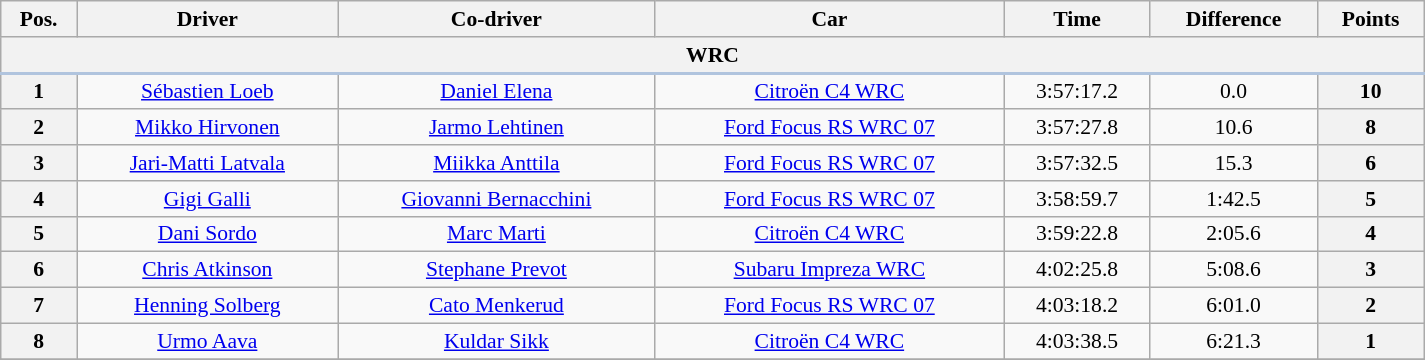<table class="wikitable" width="100%" style="text-align: center; font-size: 90%; max-width: 950px;">
<tr>
<th>Pos.</th>
<th>Driver</th>
<th>Co-driver</th>
<th>Car</th>
<th>Time</th>
<th>Difference</th>
<th>Points</th>
</tr>
<tr>
<th colspan="7" style="border-bottom: 2px solid LightSteelBlue;">WRC</th>
</tr>
<tr>
<th>1</th>
<td> <a href='#'>Sébastien Loeb</a></td>
<td> <a href='#'>Daniel Elena</a></td>
<td><a href='#'>Citroën C4 WRC</a></td>
<td>3:57:17.2</td>
<td>0.0</td>
<th>10</th>
</tr>
<tr>
<th>2</th>
<td> <a href='#'>Mikko Hirvonen</a></td>
<td> <a href='#'>Jarmo Lehtinen</a></td>
<td><a href='#'>Ford Focus RS WRC 07</a></td>
<td>3:57:27.8</td>
<td>10.6</td>
<th>8</th>
</tr>
<tr>
<th>3</th>
<td> <a href='#'>Jari-Matti Latvala</a></td>
<td> <a href='#'>Miikka Anttila</a></td>
<td><a href='#'>Ford Focus RS WRC 07</a></td>
<td>3:57:32.5</td>
<td>15.3</td>
<th>6</th>
</tr>
<tr>
<th>4</th>
<td> <a href='#'>Gigi Galli</a></td>
<td> <a href='#'>Giovanni Bernacchini</a></td>
<td><a href='#'>Ford Focus RS WRC 07</a></td>
<td>3:58:59.7</td>
<td>1:42.5</td>
<th>5</th>
</tr>
<tr>
<th>5</th>
<td> <a href='#'>Dani Sordo</a></td>
<td> <a href='#'>Marc Marti</a></td>
<td><a href='#'>Citroën C4 WRC</a></td>
<td>3:59:22.8</td>
<td>2:05.6</td>
<th>4</th>
</tr>
<tr>
<th>6</th>
<td> <a href='#'>Chris Atkinson</a></td>
<td> <a href='#'>Stephane Prevot</a></td>
<td><a href='#'>Subaru Impreza WRC</a></td>
<td>4:02:25.8</td>
<td>5:08.6</td>
<th>3</th>
</tr>
<tr>
<th>7</th>
<td> <a href='#'>Henning Solberg</a></td>
<td> <a href='#'>Cato Menkerud</a></td>
<td><a href='#'>Ford Focus RS WRC 07</a></td>
<td>4:03:18.2</td>
<td>6:01.0</td>
<th>2</th>
</tr>
<tr>
<th>8</th>
<td> <a href='#'>Urmo Aava</a></td>
<td> <a href='#'>Kuldar Sikk</a></td>
<td><a href='#'>Citroën C4 WRC</a></td>
<td>4:03:38.5</td>
<td>6:21.3</td>
<th>1</th>
</tr>
<tr>
</tr>
</table>
